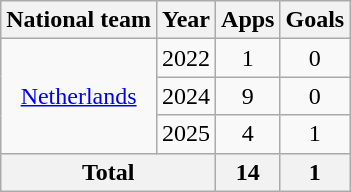<table class="wikitable" style="text-align:center">
<tr>
<th>National team</th>
<th>Year</th>
<th>Apps</th>
<th>Goals</th>
</tr>
<tr>
<td rowspan="3"><a href='#'>Netherlands</a></td>
<td>2022</td>
<td>1</td>
<td>0</td>
</tr>
<tr>
<td>2024</td>
<td>9</td>
<td>0</td>
</tr>
<tr>
<td>2025</td>
<td>4</td>
<td>1</td>
</tr>
<tr>
<th colspan="2">Total</th>
<th>14</th>
<th>1</th>
</tr>
</table>
